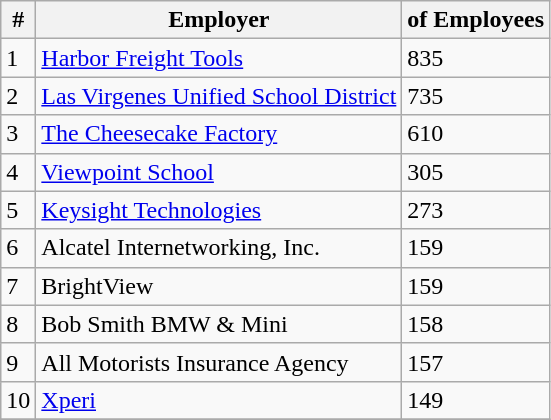<table class="wikitable">
<tr>
<th>#</th>
<th>Employer</th>
<th> of Employees</th>
</tr>
<tr>
<td>1</td>
<td><a href='#'>Harbor Freight Tools</a></td>
<td>835</td>
</tr>
<tr>
<td>2</td>
<td><a href='#'>Las Virgenes Unified School District</a></td>
<td>735</td>
</tr>
<tr>
<td>3</td>
<td><a href='#'>The Cheesecake Factory</a></td>
<td>610</td>
</tr>
<tr>
<td>4</td>
<td><a href='#'>Viewpoint School</a></td>
<td>305</td>
</tr>
<tr>
<td>5</td>
<td><a href='#'>Keysight Technologies</a></td>
<td>273</td>
</tr>
<tr>
<td>6</td>
<td>Alcatel Internetworking, Inc.</td>
<td>159</td>
</tr>
<tr>
<td>7</td>
<td>BrightView</td>
<td>159</td>
</tr>
<tr>
<td>8</td>
<td>Bob Smith BMW & Mini</td>
<td>158</td>
</tr>
<tr>
<td>9</td>
<td>All Motorists Insurance Agency</td>
<td>157</td>
</tr>
<tr>
<td>10</td>
<td><a href='#'>Xperi</a></td>
<td>149</td>
</tr>
<tr>
</tr>
</table>
